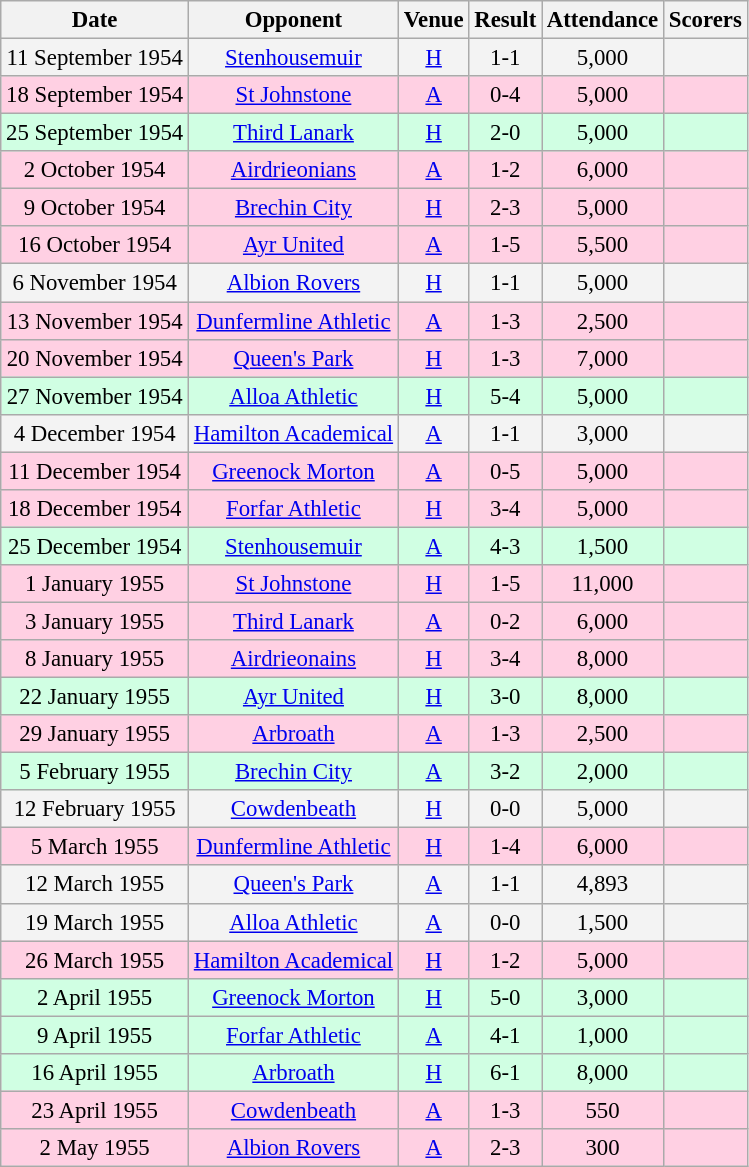<table class="wikitable sortable" style="font-size:95%; text-align:center">
<tr>
<th>Date</th>
<th>Opponent</th>
<th>Venue</th>
<th>Result</th>
<th>Attendance</th>
<th>Scorers</th>
</tr>
<tr bgcolor = "#f3f3f3">
<td>11 September 1954</td>
<td><a href='#'>Stenhousemuir</a></td>
<td><a href='#'>H</a></td>
<td>1-1</td>
<td>5,000</td>
<td></td>
</tr>
<tr bgcolor = "#ffd0e3">
<td>18 September 1954</td>
<td><a href='#'>St Johnstone</a></td>
<td><a href='#'>A</a></td>
<td>0-4</td>
<td>5,000</td>
<td></td>
</tr>
<tr bgcolor = "#d0ffe3">
<td>25 September 1954</td>
<td><a href='#'>Third Lanark</a></td>
<td><a href='#'>H</a></td>
<td>2-0</td>
<td>5,000</td>
<td></td>
</tr>
<tr bgcolor = "#ffd0e3">
<td>2 October 1954</td>
<td><a href='#'>Airdrieonians</a></td>
<td><a href='#'>A</a></td>
<td>1-2</td>
<td>6,000</td>
<td></td>
</tr>
<tr bgcolor = "#ffd0e3">
<td>9 October 1954</td>
<td><a href='#'>Brechin City</a></td>
<td><a href='#'>H</a></td>
<td>2-3</td>
<td>5,000</td>
<td></td>
</tr>
<tr bgcolor = "#ffd0e3">
<td>16 October 1954</td>
<td><a href='#'>Ayr United</a></td>
<td><a href='#'>A</a></td>
<td>1-5</td>
<td>5,500</td>
<td></td>
</tr>
<tr bgcolor = "#f3f3f3">
<td>6 November 1954</td>
<td><a href='#'>Albion Rovers</a></td>
<td><a href='#'>H</a></td>
<td>1-1</td>
<td>5,000</td>
<td></td>
</tr>
<tr bgcolor = "#ffd0e3">
<td>13 November 1954</td>
<td><a href='#'>Dunfermline Athletic</a></td>
<td><a href='#'>A</a></td>
<td>1-3</td>
<td>2,500</td>
<td></td>
</tr>
<tr bgcolor = "#ffd0e3">
<td>20 November 1954</td>
<td><a href='#'>Queen's Park</a></td>
<td><a href='#'>H</a></td>
<td>1-3</td>
<td>7,000</td>
<td></td>
</tr>
<tr bgcolor = "#d0ffe3">
<td>27 November 1954</td>
<td><a href='#'>Alloa Athletic</a></td>
<td><a href='#'>H</a></td>
<td>5-4</td>
<td>5,000</td>
<td></td>
</tr>
<tr bgcolor = "#f3f3f3">
<td>4 December 1954</td>
<td><a href='#'>Hamilton Academical</a></td>
<td><a href='#'>A</a></td>
<td>1-1</td>
<td>3,000</td>
<td></td>
</tr>
<tr bgcolor = "#ffd0e3">
<td>11 December 1954</td>
<td><a href='#'>Greenock Morton</a></td>
<td><a href='#'>A</a></td>
<td>0-5</td>
<td>5,000</td>
<td></td>
</tr>
<tr bgcolor = "#ffd0e3">
<td>18 December 1954</td>
<td><a href='#'>Forfar Athletic</a></td>
<td><a href='#'>H</a></td>
<td>3-4</td>
<td>5,000</td>
<td></td>
</tr>
<tr bgcolor = "#d0ffe3">
<td>25 December 1954</td>
<td><a href='#'>Stenhousemuir</a></td>
<td><a href='#'>A</a></td>
<td>4-3</td>
<td>1,500</td>
<td></td>
</tr>
<tr bgcolor = "#ffd0e3">
<td>1 January 1955</td>
<td><a href='#'>St Johnstone</a></td>
<td><a href='#'>H</a></td>
<td>1-5</td>
<td>11,000</td>
<td></td>
</tr>
<tr bgcolor = "#ffd0e3">
<td>3 January 1955</td>
<td><a href='#'>Third Lanark</a></td>
<td><a href='#'>A</a></td>
<td>0-2</td>
<td>6,000</td>
<td></td>
</tr>
<tr bgcolor = "#ffd0e3">
<td>8 January 1955</td>
<td><a href='#'>Airdrieonains</a></td>
<td><a href='#'>H</a></td>
<td>3-4</td>
<td>8,000</td>
<td></td>
</tr>
<tr bgcolor = "#d0ffe3">
<td>22 January 1955</td>
<td><a href='#'>Ayr United</a></td>
<td><a href='#'>H</a></td>
<td>3-0</td>
<td>8,000</td>
<td></td>
</tr>
<tr bgcolor = "#ffd0e3">
<td>29 January 1955</td>
<td><a href='#'>Arbroath</a></td>
<td><a href='#'>A</a></td>
<td>1-3</td>
<td>2,500</td>
<td></td>
</tr>
<tr bgcolor = "#d0ffe3">
<td>5 February 1955</td>
<td><a href='#'>Brechin City</a></td>
<td><a href='#'>A</a></td>
<td>3-2</td>
<td>2,000</td>
<td></td>
</tr>
<tr bgcolor = "#f3f3f3">
<td>12 February 1955</td>
<td><a href='#'>Cowdenbeath</a></td>
<td><a href='#'>H</a></td>
<td>0-0</td>
<td>5,000</td>
<td></td>
</tr>
<tr bgcolor = "#ffd0e3">
<td>5 March 1955</td>
<td><a href='#'>Dunfermline Athletic</a></td>
<td><a href='#'>H</a></td>
<td>1-4</td>
<td>6,000</td>
<td></td>
</tr>
<tr bgcolor = "#f3f3f3">
<td>12 March 1955</td>
<td><a href='#'>Queen's Park</a></td>
<td><a href='#'>A</a></td>
<td>1-1</td>
<td>4,893</td>
<td></td>
</tr>
<tr bgcolor = "#f3f3f3">
<td>19 March 1955</td>
<td><a href='#'>Alloa Athletic</a></td>
<td><a href='#'>A</a></td>
<td>0-0</td>
<td>1,500</td>
<td></td>
</tr>
<tr bgcolor = "#ffd0e3">
<td>26 March 1955</td>
<td><a href='#'>Hamilton Academical</a></td>
<td><a href='#'>H</a></td>
<td>1-2</td>
<td>5,000</td>
<td></td>
</tr>
<tr bgcolor = "#d0ffe3">
<td>2 April 1955</td>
<td><a href='#'>Greenock Morton</a></td>
<td><a href='#'>H</a></td>
<td>5-0</td>
<td>3,000</td>
<td></td>
</tr>
<tr bgcolor = "#d0ffe3">
<td>9 April 1955</td>
<td><a href='#'>Forfar Athletic</a></td>
<td><a href='#'>A</a></td>
<td>4-1</td>
<td>1,000</td>
<td></td>
</tr>
<tr bgcolor = "#d0ffe3">
<td>16 April 1955</td>
<td><a href='#'>Arbroath</a></td>
<td><a href='#'>H</a></td>
<td>6-1</td>
<td>8,000</td>
<td></td>
</tr>
<tr bgcolor = "#ffd0e3">
<td>23 April 1955</td>
<td><a href='#'>Cowdenbeath</a></td>
<td><a href='#'>A</a></td>
<td>1-3</td>
<td>550</td>
<td></td>
</tr>
<tr bgcolor = "#ffd0e3">
<td>2 May 1955</td>
<td><a href='#'>Albion Rovers</a></td>
<td><a href='#'>A</a></td>
<td>2-3</td>
<td>300</td>
<td></td>
</tr>
</table>
